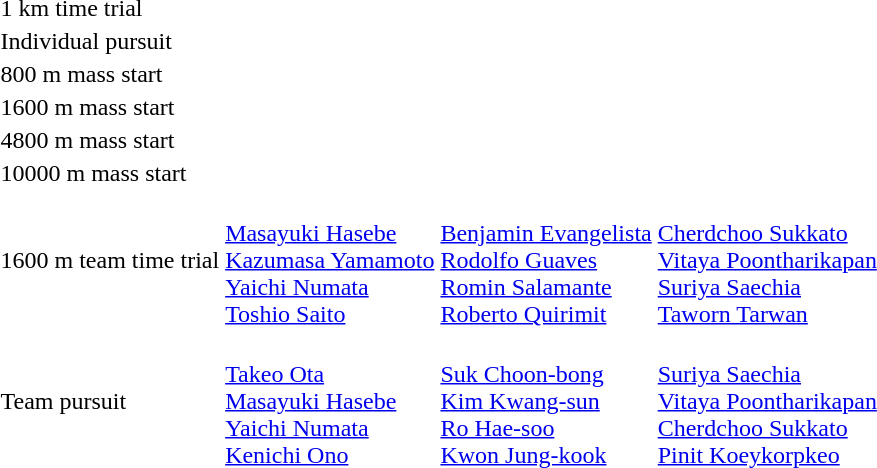<table>
<tr>
<td>1 km time trial</td>
<td></td>
<td></td>
<td></td>
</tr>
<tr>
<td>Individual pursuit</td>
<td></td>
<td></td>
<td></td>
</tr>
<tr>
<td>800 m mass start</td>
<td></td>
<td></td>
<td></td>
</tr>
<tr>
<td>1600 m mass start</td>
<td></td>
<td></td>
<td></td>
</tr>
<tr>
<td>4800 m mass start</td>
<td></td>
<td></td>
<td></td>
</tr>
<tr>
<td>10000 m mass start</td>
<td></td>
<td></td>
<td></td>
</tr>
<tr>
<td>1600 m team time trial</td>
<td><br><a href='#'>Masayuki Hasebe</a><br><a href='#'>Kazumasa Yamamoto</a><br><a href='#'>Yaichi Numata</a><br><a href='#'>Toshio Saito</a></td>
<td><br><a href='#'>Benjamin Evangelista</a><br><a href='#'>Rodolfo Guaves</a><br><a href='#'>Romin Salamante</a><br><a href='#'>Roberto Quirimit</a></td>
<td><br><a href='#'>Cherdchoo Sukkato</a><br><a href='#'>Vitaya Poontharikapan</a><br><a href='#'>Suriya Saechia</a><br><a href='#'>Taworn Tarwan</a></td>
</tr>
<tr>
<td>Team pursuit</td>
<td><br><a href='#'>Takeo Ota</a><br><a href='#'>Masayuki Hasebe</a><br><a href='#'>Yaichi Numata</a><br><a href='#'>Kenichi Ono</a></td>
<td><br><a href='#'>Suk Choon-bong</a><br><a href='#'>Kim Kwang-sun</a><br><a href='#'>Ro Hae-soo</a><br><a href='#'>Kwon Jung-kook</a></td>
<td><br><a href='#'>Suriya Saechia</a><br><a href='#'>Vitaya Poontharikapan</a><br><a href='#'>Cherdchoo Sukkato</a><br><a href='#'>Pinit Koeykorpkeo</a></td>
</tr>
</table>
